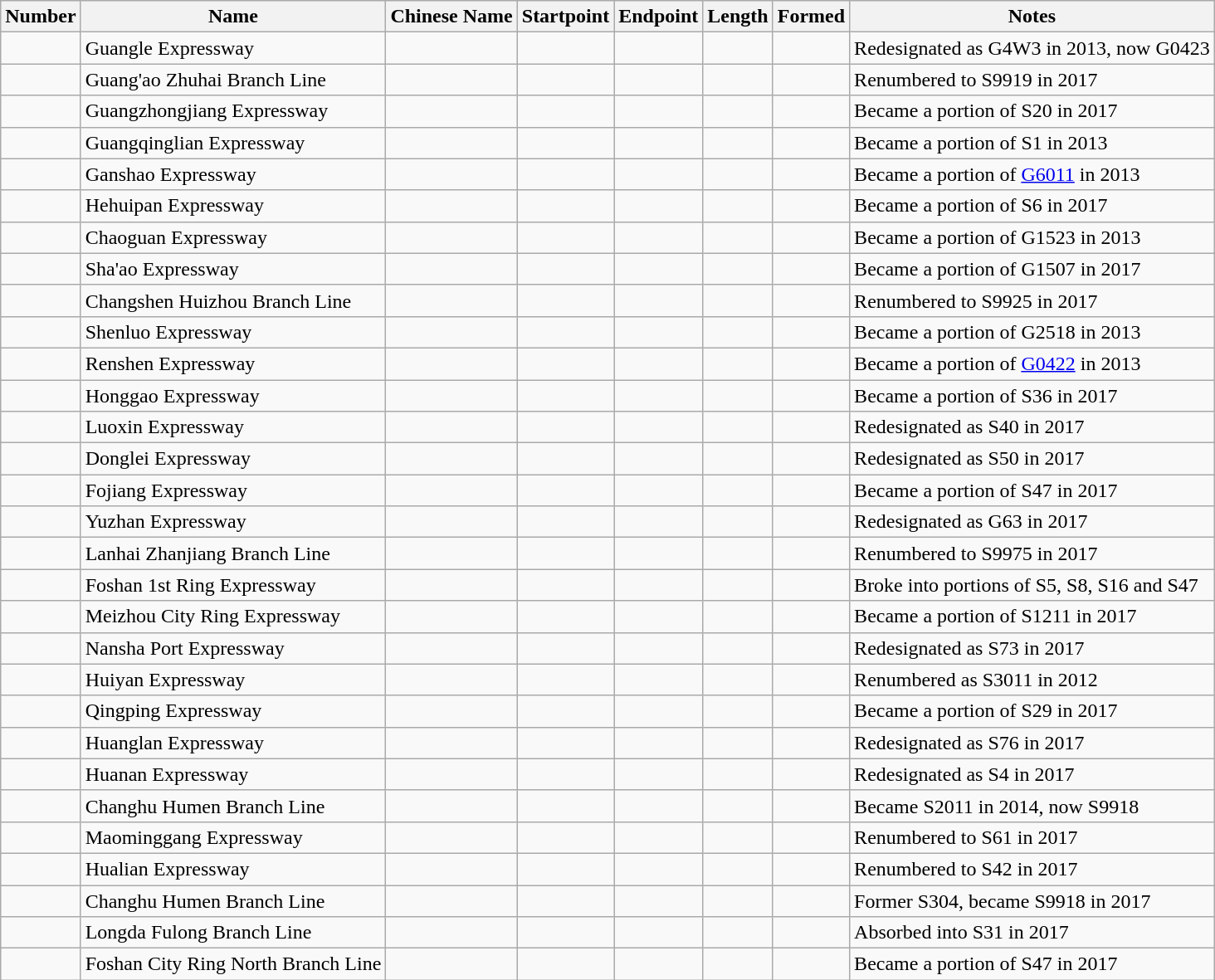<table class="wikitable sortable">
<tr>
<th>Number</th>
<th>Name</th>
<th>Chinese Name</th>
<th>Startpoint</th>
<th>Endpoint</th>
<th>Length</th>
<th>Formed</th>
<th>Notes</th>
</tr>
<tr>
<td></td>
<td>Guangle Expressway</td>
<td></td>
<td></td>
<td></td>
<td></td>
<td></td>
<td>Redesignated as G4W3 in 2013, now G0423</td>
</tr>
<tr>
<td></td>
<td>Guang'ao Zhuhai Branch Line</td>
<td></td>
<td></td>
<td></td>
<td></td>
<td></td>
<td>Renumbered to S9919 in 2017</td>
</tr>
<tr>
<td></td>
<td>Guangzhongjiang Expressway</td>
<td></td>
<td></td>
<td></td>
<td></td>
<td></td>
<td>Became a portion of S20 in 2017</td>
</tr>
<tr>
<td></td>
<td>Guangqinglian Expressway</td>
<td></td>
<td></td>
<td></td>
<td></td>
<td></td>
<td>Became a portion of S1 in 2013</td>
</tr>
<tr>
<td></td>
<td>Ganshao Expressway</td>
<td></td>
<td></td>
<td></td>
<td></td>
<td></td>
<td>Became a portion of <a href='#'>G6011</a> in 2013</td>
</tr>
<tr>
<td></td>
<td>Hehuipan Expressway</td>
<td></td>
<td></td>
<td></td>
<td></td>
<td></td>
<td>Became a portion of S6 in 2017</td>
</tr>
<tr>
<td></td>
<td>Chaoguan Expressway</td>
<td></td>
<td></td>
<td></td>
<td></td>
<td></td>
<td>Became a portion of G1523 in 2013</td>
</tr>
<tr>
<td></td>
<td>Sha'ao Expressway</td>
<td></td>
<td></td>
<td></td>
<td></td>
<td></td>
<td>Became a portion of G1507 in 2017</td>
</tr>
<tr>
<td></td>
<td>Changshen Huizhou Branch Line</td>
<td></td>
<td></td>
<td></td>
<td></td>
<td></td>
<td>Renumbered to S9925 in 2017</td>
</tr>
<tr>
<td></td>
<td>Shenluo Expressway</td>
<td></td>
<td></td>
<td></td>
<td></td>
<td></td>
<td>Became a portion of G2518 in 2013</td>
</tr>
<tr>
<td></td>
<td>Renshen Expressway</td>
<td></td>
<td></td>
<td></td>
<td></td>
<td></td>
<td>Became a portion of <a href='#'>G0422</a> in 2013</td>
</tr>
<tr>
<td></td>
<td>Honggao Expressway</td>
<td></td>
<td></td>
<td></td>
<td></td>
<td></td>
<td>Became a portion of S36 in 2017</td>
</tr>
<tr>
<td></td>
<td>Luoxin Expressway</td>
<td></td>
<td></td>
<td></td>
<td></td>
<td></td>
<td>Redesignated as S40 in 2017</td>
</tr>
<tr>
<td></td>
<td>Donglei Expressway</td>
<td></td>
<td></td>
<td></td>
<td></td>
<td></td>
<td>Redesignated as S50 in 2017</td>
</tr>
<tr>
<td></td>
<td>Fojiang Expressway</td>
<td></td>
<td></td>
<td></td>
<td></td>
<td></td>
<td>Became a portion of S47 in 2017</td>
</tr>
<tr>
<td></td>
<td>Yuzhan Expressway</td>
<td></td>
<td></td>
<td></td>
<td></td>
<td></td>
<td>Redesignated as G63 in 2017</td>
</tr>
<tr>
<td></td>
<td>Lanhai Zhanjiang Branch Line</td>
<td></td>
<td></td>
<td></td>
<td></td>
<td></td>
<td>Renumbered to S9975 in 2017</td>
</tr>
<tr>
<td></td>
<td>Foshan 1st Ring Expressway</td>
<td></td>
<td></td>
<td></td>
<td></td>
<td></td>
<td>Broke into portions of S5, S8, S16 and S47</td>
</tr>
<tr>
<td></td>
<td>Meizhou City Ring Expressway</td>
<td></td>
<td></td>
<td></td>
<td></td>
<td></td>
<td>Became a portion of S1211 in 2017</td>
</tr>
<tr>
<td></td>
<td>Nansha Port Expressway</td>
<td></td>
<td></td>
<td></td>
<td></td>
<td></td>
<td>Redesignated as S73 in 2017</td>
</tr>
<tr>
<td></td>
<td>Huiyan Expressway</td>
<td></td>
<td></td>
<td></td>
<td></td>
<td></td>
<td>Renumbered as S3011 in 2012</td>
</tr>
<tr>
<td></td>
<td>Qingping Expressway</td>
<td></td>
<td></td>
<td></td>
<td></td>
<td></td>
<td>Became a portion of S29 in 2017</td>
</tr>
<tr>
<td></td>
<td>Huanglan Expressway</td>
<td></td>
<td></td>
<td></td>
<td></td>
<td></td>
<td>Redesignated as S76 in 2017</td>
</tr>
<tr>
<td></td>
<td>Huanan Expressway</td>
<td></td>
<td></td>
<td></td>
<td></td>
<td></td>
<td>Redesignated as S4 in 2017</td>
</tr>
<tr>
<td></td>
<td>Changhu Humen Branch Line</td>
<td></td>
<td></td>
<td></td>
<td></td>
<td></td>
<td>Became S2011 in 2014, now S9918</td>
</tr>
<tr>
<td></td>
<td>Maominggang Expressway</td>
<td></td>
<td></td>
<td></td>
<td></td>
<td></td>
<td>Renumbered to S61 in 2017</td>
</tr>
<tr>
<td></td>
<td>Hualian Expressway</td>
<td></td>
<td></td>
<td></td>
<td></td>
<td></td>
<td>Renumbered to S42 in 2017</td>
</tr>
<tr>
<td></td>
<td>Changhu Humen Branch Line</td>
<td></td>
<td></td>
<td></td>
<td></td>
<td></td>
<td>Former S304, became S9918 in 2017</td>
</tr>
<tr>
<td></td>
<td>Longda Fulong Branch Line</td>
<td></td>
<td></td>
<td></td>
<td></td>
<td></td>
<td>Absorbed into S31 in 2017</td>
</tr>
<tr>
<td></td>
<td>Foshan City Ring North Branch Line</td>
<td></td>
<td></td>
<td></td>
<td></td>
<td></td>
<td>Became a portion of S47 in 2017</td>
</tr>
</table>
